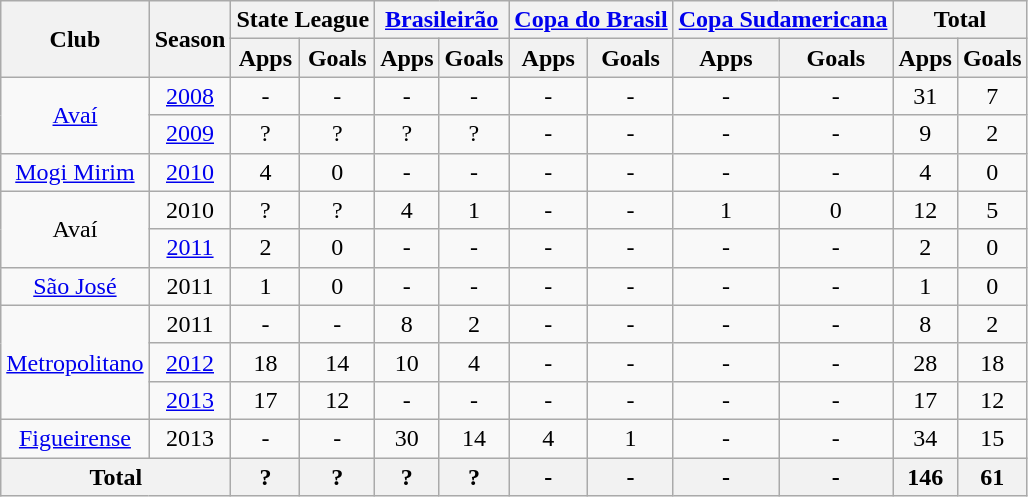<table class="wikitable" style="text-align: center;">
<tr>
<th rowspan=2>Club</th>
<th rowspan=2>Season</th>
<th colspan=2>State League</th>
<th colspan=2><a href='#'>Brasileirão</a></th>
<th colspan=2><a href='#'>Copa do Brasil</a></th>
<th colspan=2><a href='#'>Copa Sudamericana</a></th>
<th colspan=2>Total</th>
</tr>
<tr>
<th>Apps</th>
<th>Goals</th>
<th>Apps</th>
<th>Goals</th>
<th>Apps</th>
<th>Goals</th>
<th>Apps</th>
<th>Goals</th>
<th>Apps</th>
<th>Goals</th>
</tr>
<tr>
<td rowspan=2 valign="center"><a href='#'>Avaí</a></td>
<td><a href='#'>2008</a></td>
<td>-</td>
<td>-</td>
<td>-</td>
<td>-</td>
<td>-</td>
<td>-</td>
<td>-</td>
<td>-</td>
<td>31</td>
<td>7</td>
</tr>
<tr>
<td><a href='#'>2009</a></td>
<td>?</td>
<td>?</td>
<td>?</td>
<td>?</td>
<td>-</td>
<td>-</td>
<td>-</td>
<td>-</td>
<td>9</td>
<td>2</td>
</tr>
<tr>
<td><a href='#'>Mogi Mirim</a></td>
<td><a href='#'>2010</a></td>
<td>4</td>
<td>0</td>
<td>-</td>
<td>-</td>
<td>-</td>
<td>-</td>
<td>-</td>
<td>-</td>
<td>4</td>
<td>0</td>
</tr>
<tr>
<td rowspan=2 valign="center">Avaí</td>
<td>2010</td>
<td>?</td>
<td>?</td>
<td>4</td>
<td>1</td>
<td>-</td>
<td>-</td>
<td>1</td>
<td>0</td>
<td>12</td>
<td>5</td>
</tr>
<tr>
<td><a href='#'>2011</a></td>
<td>2</td>
<td>0</td>
<td>-</td>
<td>-</td>
<td>-</td>
<td>-</td>
<td>-</td>
<td>-</td>
<td>2</td>
<td>0</td>
</tr>
<tr>
<td><a href='#'>São José</a></td>
<td>2011</td>
<td>1</td>
<td>0</td>
<td>-</td>
<td>-</td>
<td>-</td>
<td>-</td>
<td>-</td>
<td>-</td>
<td>1</td>
<td>0</td>
</tr>
<tr>
<td rowspan=3 valign="center"><a href='#'>Metropolitano</a></td>
<td>2011</td>
<td>-</td>
<td>-</td>
<td>8</td>
<td>2</td>
<td>-</td>
<td>-</td>
<td>-</td>
<td>-</td>
<td>8</td>
<td>2</td>
</tr>
<tr>
<td><a href='#'>2012</a></td>
<td>18</td>
<td>14</td>
<td>10</td>
<td>4</td>
<td>-</td>
<td>-</td>
<td>-</td>
<td>-</td>
<td>28</td>
<td>18</td>
</tr>
<tr>
<td><a href='#'>2013</a></td>
<td>17</td>
<td>12</td>
<td>-</td>
<td>-</td>
<td>-</td>
<td>-</td>
<td>-</td>
<td>-</td>
<td>17</td>
<td>12</td>
</tr>
<tr>
<td><a href='#'>Figueirense</a></td>
<td>2013</td>
<td>-</td>
<td>-</td>
<td>30</td>
<td>14</td>
<td>4</td>
<td>1</td>
<td>-</td>
<td>-</td>
<td>34</td>
<td>15</td>
</tr>
<tr>
<th colspan=2>Total</th>
<th>?</th>
<th>?</th>
<th>?</th>
<th>?</th>
<th>-</th>
<th>-</th>
<th>-</th>
<th>-</th>
<th>146</th>
<th>61</th>
</tr>
</table>
